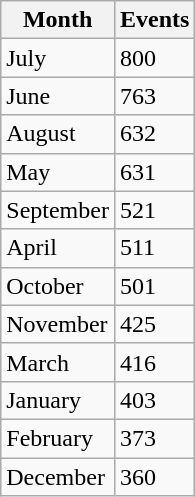<table class="wikitable">
<tr>
<th>Month</th>
<th>Events</th>
</tr>
<tr>
<td>July</td>
<td>800</td>
</tr>
<tr>
<td>June</td>
<td>763</td>
</tr>
<tr>
<td>August</td>
<td>632</td>
</tr>
<tr>
<td>May</td>
<td>631</td>
</tr>
<tr>
<td>September</td>
<td>521</td>
</tr>
<tr>
<td>April</td>
<td>511</td>
</tr>
<tr>
<td>October</td>
<td>501</td>
</tr>
<tr>
<td>November</td>
<td>425</td>
</tr>
<tr>
<td>March</td>
<td>416</td>
</tr>
<tr>
<td>January</td>
<td>403</td>
</tr>
<tr>
<td>February</td>
<td>373</td>
</tr>
<tr>
<td>December</td>
<td>360</td>
</tr>
</table>
